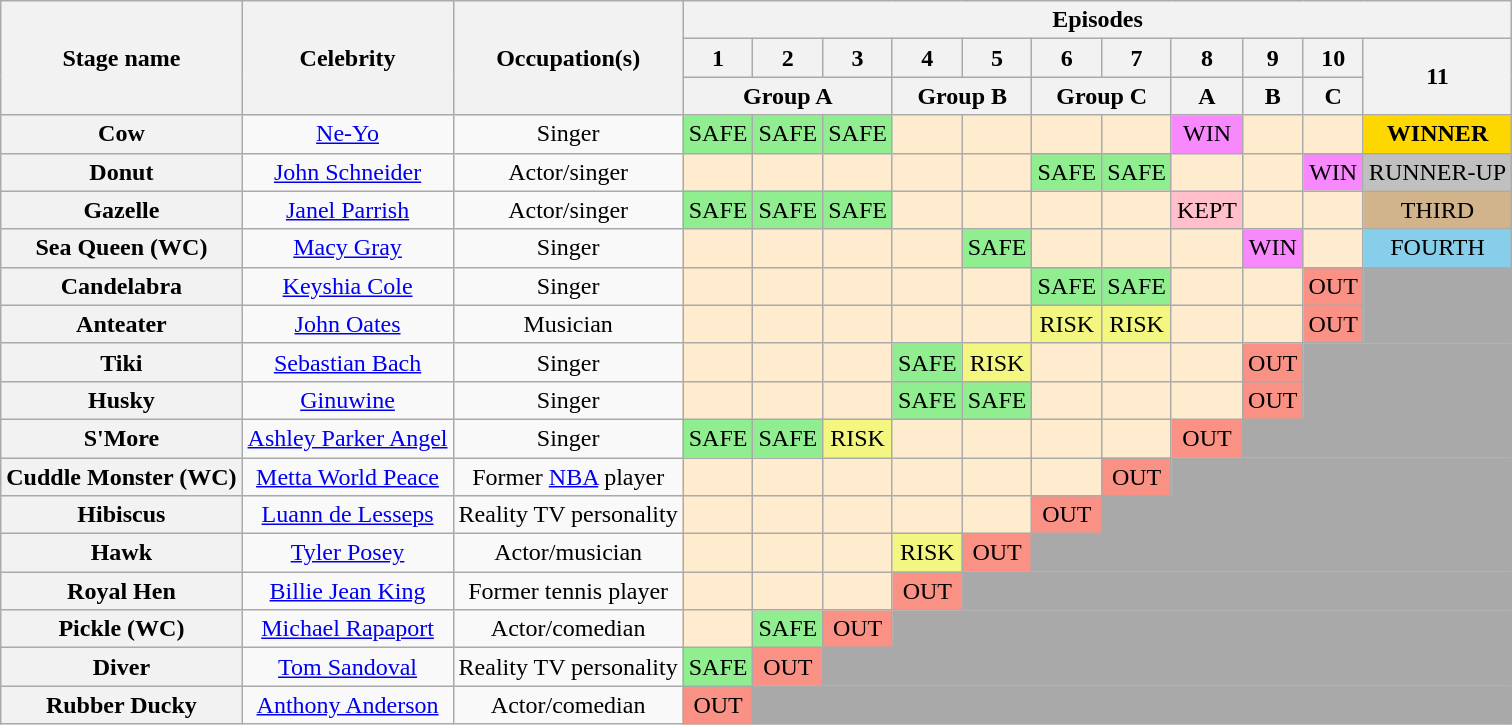<table class="wikitable nowrap" style="text-align:center; ">
<tr>
<th rowspan=3>Stage name</th>
<th rowspan=3>Celebrity</th>
<th rowspan=3>Occupation(s)</th>
<th colspan="11">Episodes</th>
</tr>
<tr>
<th>1</th>
<th>2</th>
<th>3</th>
<th>4</th>
<th>5</th>
<th>6</th>
<th>7</th>
<th>8</th>
<th>9</th>
<th>10</th>
<th rowspan="2">11</th>
</tr>
<tr>
<th colspan="3">Group A</th>
<th colspan="2">Group B</th>
<th colspan="2">Group C</th>
<th>A</th>
<th>B</th>
<th>C</th>
</tr>
<tr>
<th>Cow</th>
<td><a href='#'>Ne-Yo</a></td>
<td>Singer</td>
<td bgcolor=lightgreen>SAFE</td>
<td bgcolor=lightgreen>SAFE</td>
<td bgcolor=lightgreen>SAFE</td>
<td bgcolor=#FFEBCD></td>
<td bgcolor=#FFEBCD></td>
<td bgcolor=#FFEBCD></td>
<td bgcolor=#FFEBCD></td>
<td bgcolor="#F888FD">WIN</td>
<td bgcolor=#FFEBCD></td>
<td bgcolor=#FFEBCD></td>
<td bgcolor=gold><strong>WINNER</strong></td>
</tr>
<tr>
<th>Donut</th>
<td><a href='#'>John Schneider</a></td>
<td>Actor/singer</td>
<td bgcolor=#FFEBCD></td>
<td bgcolor=#FFEBCD></td>
<td bgcolor=#FFEBCD></td>
<td bgcolor=#FFEBCD></td>
<td bgcolor=#FFEBCD></td>
<td bgcolor=lightgreen>SAFE</td>
<td bgcolor=lightgreen>SAFE</td>
<td bgcolor=#FFEBCD></td>
<td bgcolor=#FFEBCD></td>
<td bgcolor="#F888FD">WIN</td>
<td bgcolor=silver>RUNNER-UP</td>
</tr>
<tr>
<th>Gazelle</th>
<td><a href='#'>Janel Parrish</a></td>
<td>Actor/singer</td>
<td bgcolor=lightgreen>SAFE</td>
<td bgcolor=lightgreen>SAFE</td>
<td bgcolor=lightgreen>SAFE</td>
<td bgcolor=#FFEBCD></td>
<td bgcolor=#FFEBCD></td>
<td bgcolor=#FFEBCD></td>
<td bgcolor=#FFEBCD></td>
<td bgcolor="pink">KEPT</td>
<td bgcolor=#FFEBCD></td>
<td bgcolor=#FFEBCD></td>
<td bgcolor=tan>THIRD</td>
</tr>
<tr>
<th>Sea Queen (WC)</th>
<td><a href='#'>Macy Gray</a></td>
<td>Singer</td>
<td bgcolor=#FFEBCD></td>
<td bgcolor=#FFEBCD></td>
<td bgcolor=#FFEBCD></td>
<td bgcolor=#FFEBCD></td>
<td bgcolor=lightgreen>SAFE</td>
<td bgcolor=#FFEBCD></td>
<td bgcolor=#FFEBCD></td>
<td bgcolor=#FFEBCD></td>
<td bgcolor="#F888FD">WIN</td>
<td bgcolor=#FFEBCD></td>
<td bgcolor=skyblue>FOURTH</td>
</tr>
<tr>
<th>Candelabra</th>
<td><a href='#'>Keyshia Cole</a></td>
<td>Singer</td>
<td bgcolor=#FFEBCD></td>
<td bgcolor=#FFEBCD></td>
<td bgcolor=#FFEBCD></td>
<td bgcolor=#FFEBCD></td>
<td bgcolor=#FFEBCD></td>
<td bgcolor=lightgreen>SAFE</td>
<td bgcolor=lightgreen>SAFE</td>
<td bgcolor=#FFEBCD></td>
<td bgcolor=#FFEBCD></td>
<td bgcolor=#F99185>OUT</td>
<td bgcolor=darkgrey></td>
</tr>
<tr>
<th>Anteater</th>
<td><a href='#'>John Oates</a></td>
<td>Musician</td>
<td bgcolor=#FFEBCD></td>
<td bgcolor=#FFEBCD></td>
<td bgcolor=#FFEBCD></td>
<td bgcolor=#FFEBCD></td>
<td bgcolor=#FFEBCD></td>
<td bgcolor="#F3F781">RISK</td>
<td bgcolor="#F3F781">RISK</td>
<td bgcolor=#FFEBCD></td>
<td bgcolor=#FFEBCD></td>
<td bgcolor=#F99185>OUT</td>
<td bgcolor=darkgrey></td>
</tr>
<tr>
<th>Tiki</th>
<td><a href='#'>Sebastian Bach</a></td>
<td>Singer</td>
<td bgcolor=#FFEBCD></td>
<td bgcolor=#FFEBCD></td>
<td bgcolor=#FFEBCD></td>
<td bgcolor=lightgreen>SAFE</td>
<td bgcolor="#F3F781">RISK</td>
<td bgcolor=#FFEBCD></td>
<td bgcolor=#FFEBCD></td>
<td bgcolor=#FFEBCD></td>
<td bgcolor=#F99185>OUT</td>
<td colspan=2 bgcolor=darkgrey></td>
</tr>
<tr>
<th>Husky</th>
<td><a href='#'>Ginuwine</a></td>
<td>Singer</td>
<td bgcolor=#FFEBCD></td>
<td bgcolor=#FFEBCD></td>
<td bgcolor=#FFEBCD></td>
<td bgcolor=lightgreen>SAFE</td>
<td bgcolor=lightgreen>SAFE</td>
<td bgcolor=#FFEBCD></td>
<td bgcolor=#FFEBCD></td>
<td bgcolor=#FFEBCD></td>
<td bgcolor=#F99185>OUT</td>
<td colspan=2 bgcolor=darkgrey></td>
</tr>
<tr>
<th>S'More</th>
<td><a href='#'>Ashley Parker Angel</a></td>
<td>Singer</td>
<td bgcolor=lightgreen>SAFE</td>
<td bgcolor=lightgreen>SAFE</td>
<td bgcolor="#F3F781">RISK</td>
<td bgcolor=#FFEBCD></td>
<td bgcolor=#FFEBCD></td>
<td bgcolor=#FFEBCD></td>
<td bgcolor=#FFEBCD></td>
<td bgcolor=#F99185>OUT</td>
<td colspan=3 bgcolor=darkgrey></td>
</tr>
<tr>
<th>Cuddle Monster (WC)</th>
<td><a href='#'>Metta World Peace</a></td>
<td>Former <a href='#'>NBA</a> player</td>
<td bgcolor=#FFEBCD></td>
<td bgcolor=#FFEBCD></td>
<td bgcolor=#FFEBCD></td>
<td bgcolor=#FFEBCD></td>
<td bgcolor=#FFEBCD></td>
<td bgcolor=#FFEBCD></td>
<td bgcolor=#F99185>OUT</td>
<td colspan=4 bgcolor=darkgrey></td>
</tr>
<tr>
<th>Hibiscus</th>
<td><a href='#'>Luann de Lesseps</a></td>
<td>Reality TV personality</td>
<td bgcolor=#FFEBCD></td>
<td bgcolor=#FFEBCD></td>
<td bgcolor=#FFEBCD></td>
<td bgcolor=#FFEBCD></td>
<td bgcolor=#FFEBCD></td>
<td bgcolor=#F99185>OUT</td>
<td colspan=5 bgcolor=darkgrey></td>
</tr>
<tr>
<th>Hawk</th>
<td><a href='#'>Tyler Posey</a></td>
<td>Actor/musician</td>
<td bgcolor=#FFEBCD></td>
<td bgcolor=#FFEBCD></td>
<td bgcolor=#FFEBCD></td>
<td bgcolor="#F3F781">RISK</td>
<td bgcolor=#F99185>OUT</td>
<td colspan=6 bgcolor=darkgrey></td>
</tr>
<tr>
<th>Royal Hen</th>
<td><a href='#'>Billie Jean King</a></td>
<td>Former tennis player</td>
<td bgcolor=#FFEBCD></td>
<td bgcolor=#FFEBCD></td>
<td bgcolor=#FFEBCD></td>
<td bgcolor=#F99185>OUT</td>
<td colspan=7 bgcolor=darkgrey></td>
</tr>
<tr>
<th>Pickle (WC)</th>
<td><a href='#'>Michael Rapaport</a></td>
<td>Actor/comedian</td>
<td bgcolor=#FFEBCD></td>
<td bgcolor=lightgreen>SAFE</td>
<td bgcolor=#F99185>OUT</td>
<td colspan=8 bgcolor=darkgrey></td>
</tr>
<tr>
<th>Diver</th>
<td><a href='#'>Tom Sandoval</a></td>
<td>Reality TV personality</td>
<td bgcolor=lightgreen>SAFE</td>
<td bgcolor=#F99185>OUT</td>
<td colspan=9 bgcolor=darkgrey></td>
</tr>
<tr>
<th>Rubber Ducky</th>
<td><a href='#'>Anthony Anderson</a></td>
<td>Actor/comedian</td>
<td bgcolor=#F99185>OUT</td>
<td colspan=10 bgcolor=darkgrey></td>
</tr>
</table>
